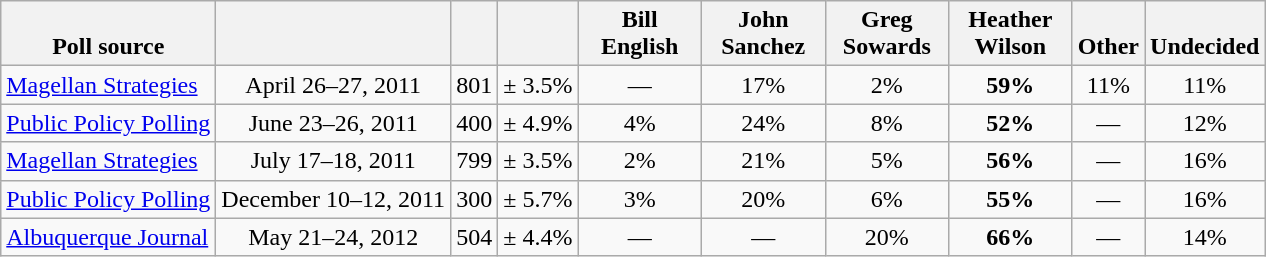<table class="wikitable" style="text-align:center">
<tr valign= bottom>
<th>Poll source</th>
<th></th>
<th></th>
<th></th>
<th style="width:75px;">Bill<br>English</th>
<th style="width:75px;">John<br>Sanchez</th>
<th style="width:75px;">Greg<br>Sowards</th>
<th style="width:75px;">Heather<br>Wilson</th>
<th>Other</th>
<th>Undecided</th>
</tr>
<tr>
<td align=left><a href='#'>Magellan Strategies</a></td>
<td>April 26–27, 2011</td>
<td>801</td>
<td>± 3.5%</td>
<td>—</td>
<td>17%</td>
<td>2%</td>
<td><strong>59%</strong></td>
<td>11%</td>
<td>11%</td>
</tr>
<tr>
<td align=left><a href='#'>Public Policy Polling</a></td>
<td>June 23–26, 2011</td>
<td>400</td>
<td>± 4.9%</td>
<td>4%</td>
<td>24%</td>
<td>8%</td>
<td><strong>52%</strong></td>
<td>—</td>
<td>12%</td>
</tr>
<tr>
<td align=left><a href='#'>Magellan Strategies</a></td>
<td>July 17–18, 2011</td>
<td>799</td>
<td>± 3.5%</td>
<td>2%</td>
<td>21%</td>
<td>5%</td>
<td><strong>56%</strong></td>
<td>—</td>
<td>16%</td>
</tr>
<tr>
<td align=left><a href='#'>Public Policy Polling</a></td>
<td>December 10–12, 2011</td>
<td>300</td>
<td>± 5.7%</td>
<td>3%</td>
<td>20%</td>
<td>6%</td>
<td><strong>55%</strong></td>
<td>—</td>
<td>16%</td>
</tr>
<tr>
<td align=left><a href='#'>Albuquerque Journal</a></td>
<td>May 21–24, 2012</td>
<td>504</td>
<td>± 4.4%</td>
<td>—</td>
<td>—</td>
<td>20%</td>
<td><strong>66%</strong></td>
<td>—</td>
<td>14%</td>
</tr>
</table>
